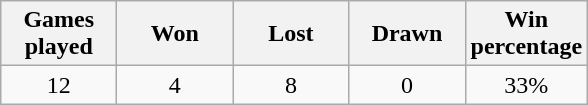<table class="wikitable" style="text-align:center">
<tr>
<th width="70">Games played</th>
<th width="70">Won</th>
<th width="70">Lost</th>
<th width="70">Drawn</th>
<th width="70">Win percentage</th>
</tr>
<tr>
<td>12</td>
<td>4</td>
<td>8</td>
<td>0</td>
<td>33%</td>
</tr>
</table>
